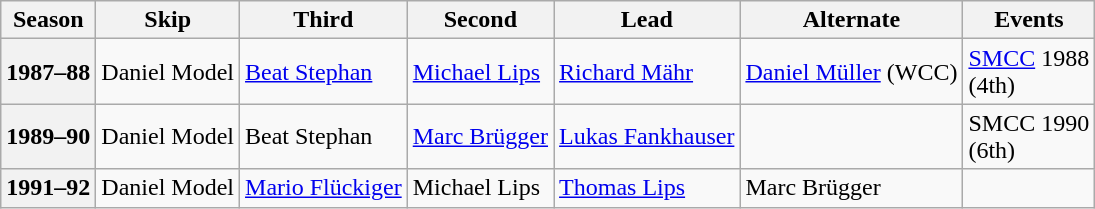<table class="wikitable">
<tr>
<th scope="col">Season</th>
<th scope="col">Skip</th>
<th scope="col">Third</th>
<th scope="col">Second</th>
<th scope="col">Lead</th>
<th scope="col">Alternate</th>
<th scope="col">Events</th>
</tr>
<tr>
<th scope="row">1987–88</th>
<td>Daniel Model</td>
<td><a href='#'>Beat Stephan</a></td>
<td><a href='#'>Michael Lips</a></td>
<td><a href='#'>Richard Mähr</a></td>
<td><a href='#'>Daniel Müller</a> (WCC)</td>
<td><a href='#'>SMCC</a> 1988 <br> (4th)</td>
</tr>
<tr>
<th scope="row">1989–90</th>
<td>Daniel Model</td>
<td>Beat Stephan</td>
<td><a href='#'>Marc Brügger</a></td>
<td><a href='#'>Lukas Fankhauser</a></td>
<td></td>
<td>SMCC 1990 <br> (6th)</td>
</tr>
<tr>
<th scope="row">1991–92</th>
<td>Daniel Model</td>
<td><a href='#'>Mario Flückiger</a></td>
<td>Michael Lips</td>
<td><a href='#'>Thomas Lips</a></td>
<td>Marc Brügger</td>
<td> </td>
</tr>
</table>
